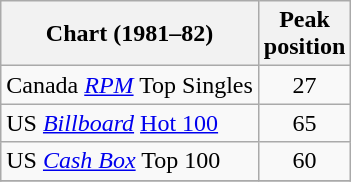<table class="wikitable sortable">
<tr>
<th>Chart (1981–82)</th>
<th>Peak<br>position</th>
</tr>
<tr>
<td>Canada <em><a href='#'>RPM</a></em> Top Singles</td>
<td style="text-align:center;">27</td>
</tr>
<tr>
<td>US <em><a href='#'>Billboard</a></em> <a href='#'>Hot 100</a></td>
<td style="text-align:center;">65</td>
</tr>
<tr>
<td>US <a href='#'><em>Cash Box</em></a> Top 100</td>
<td align="center">60</td>
</tr>
<tr>
</tr>
</table>
